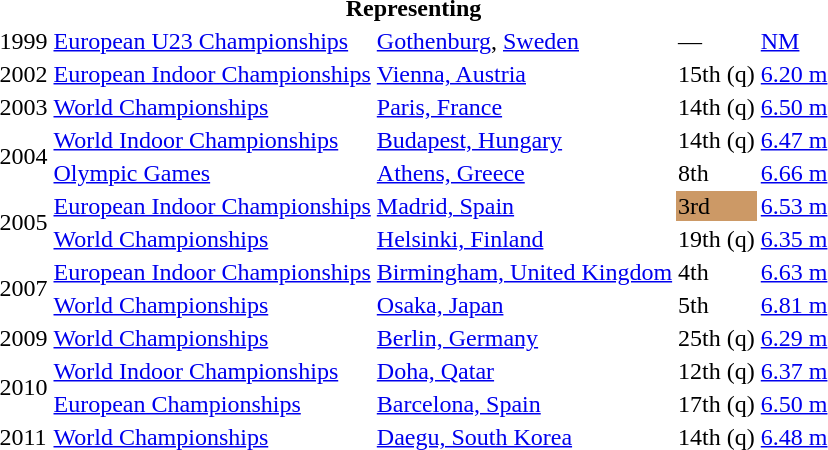<table>
<tr>
<th colspan="5">Representing </th>
</tr>
<tr>
<td>1999</td>
<td><a href='#'>European U23 Championships</a></td>
<td><a href='#'>Gothenburg</a>, <a href='#'>Sweden</a></td>
<td>—</td>
<td><a href='#'>NM</a></td>
</tr>
<tr>
<td>2002</td>
<td><a href='#'>European Indoor Championships</a></td>
<td><a href='#'>Vienna, Austria</a></td>
<td>15th (q)</td>
<td><a href='#'>6.20 m</a></td>
</tr>
<tr>
<td>2003</td>
<td><a href='#'>World Championships</a></td>
<td><a href='#'>Paris, France</a></td>
<td>14th (q)</td>
<td><a href='#'>6.50 m</a></td>
</tr>
<tr>
<td rowspan=2>2004</td>
<td><a href='#'>World Indoor Championships</a></td>
<td><a href='#'>Budapest, Hungary</a></td>
<td>14th (q)</td>
<td><a href='#'>6.47 m</a></td>
</tr>
<tr>
<td><a href='#'>Olympic Games</a></td>
<td><a href='#'>Athens, Greece</a></td>
<td>8th</td>
<td><a href='#'>6.66 m</a></td>
</tr>
<tr>
<td rowspan=2>2005</td>
<td><a href='#'>European Indoor Championships</a></td>
<td><a href='#'>Madrid, Spain</a></td>
<td bgcolor=cc9966>3rd</td>
<td><a href='#'>6.53 m</a></td>
</tr>
<tr>
<td><a href='#'>World Championships</a></td>
<td><a href='#'>Helsinki, Finland</a></td>
<td>19th (q)</td>
<td><a href='#'>6.35 m</a></td>
</tr>
<tr>
<td rowspan=2>2007</td>
<td><a href='#'>European Indoor Championships</a></td>
<td><a href='#'>Birmingham, United Kingdom</a></td>
<td>4th</td>
<td><a href='#'>6.63 m</a></td>
</tr>
<tr>
<td><a href='#'>World Championships</a></td>
<td><a href='#'>Osaka, Japan</a></td>
<td>5th</td>
<td><a href='#'>6.81 m</a></td>
</tr>
<tr>
<td>2009</td>
<td><a href='#'>World Championships</a></td>
<td><a href='#'>Berlin, Germany</a></td>
<td>25th (q)</td>
<td><a href='#'>6.29 m</a></td>
</tr>
<tr>
<td rowspan=2>2010</td>
<td><a href='#'>World Indoor Championships</a></td>
<td><a href='#'>Doha, Qatar</a></td>
<td>12th (q)</td>
<td><a href='#'>6.37 m</a></td>
</tr>
<tr>
<td><a href='#'>European Championships</a></td>
<td><a href='#'>Barcelona, Spain</a></td>
<td>17th (q)</td>
<td><a href='#'>6.50 m</a></td>
</tr>
<tr>
<td>2011</td>
<td><a href='#'>World Championships</a></td>
<td><a href='#'>Daegu, South Korea</a></td>
<td>14th (q)</td>
<td><a href='#'>6.48 m</a></td>
</tr>
</table>
